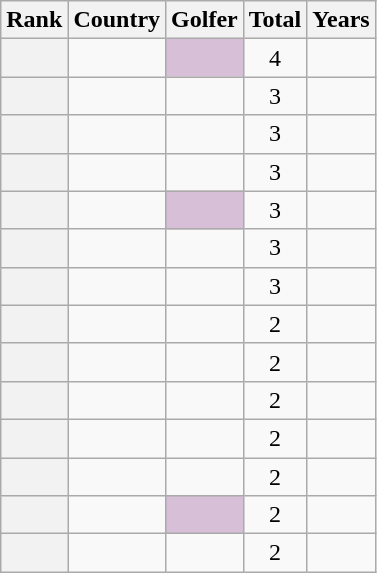<table class="sortable wikitable" style="text-align:left;">
<tr>
<th scope="col">Rank</th>
<th scope="col">Country</th>
<th scope="col">Golfer</th>
<th scope="col">Total</th>
<th scope="col">Years</th>
</tr>
<tr>
<th scope="row"></th>
<td></td>
<td style="background:#D8BFD8;"> </td>
<td align="center" valign="top">4</td>
<td></td>
</tr>
<tr>
<th scope="row"></th>
<td></td>
<td></td>
<td align="center" valign="top">3</td>
<td></td>
</tr>
<tr>
<th scope="row"></th>
<td></td>
<td></td>
<td align="center" valign="top">3</td>
<td></td>
</tr>
<tr>
<th scope="row"></th>
<td></td>
<td></td>
<td align="center" valign="top">3</td>
<td></td>
</tr>
<tr>
<th scope="row"></th>
<td></td>
<td style="background:#D8BFD8;"> </td>
<td align="center" valign="top">3</td>
<td></td>
</tr>
<tr>
<th scope="row"></th>
<td></td>
<td></td>
<td align="center" valign="top">3</td>
<td></td>
</tr>
<tr>
<th scope="row"></th>
<td></td>
<td></td>
<td align="center" valign="top">3</td>
<td></td>
</tr>
<tr>
<th scope="row"></th>
<td></td>
<td></td>
<td align="center" valign="top">2</td>
<td></td>
</tr>
<tr>
<th scope="row"></th>
<td></td>
<td></td>
<td align="center" valign="top">2</td>
<td></td>
</tr>
<tr>
<th scope="row"></th>
<td></td>
<td></td>
<td align="center" valign="top">2</td>
<td></td>
</tr>
<tr>
<th scope="row"></th>
<td></td>
<td></td>
<td align="center" valign="top">2</td>
<td></td>
</tr>
<tr>
<th scope="row"></th>
<td></td>
<td></td>
<td align="center" valign="top">2</td>
<td></td>
</tr>
<tr>
<th scope="row"></th>
<td></td>
<td style="background:#D8BFD8;"> </td>
<td align="center" valign="top">2</td>
<td></td>
</tr>
<tr>
<th scope="row"></th>
<td></td>
<td></td>
<td align="center" valign="top">2</td>
<td></td>
</tr>
</table>
